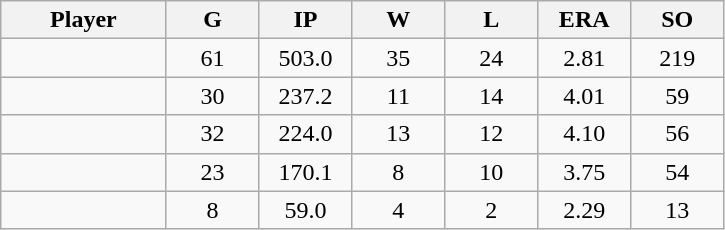<table class="wikitable sortable">
<tr>
<th bgcolor="#DDDDFF" width="16%">Player</th>
<th bgcolor="#DDDDFF" width="9%">G</th>
<th bgcolor="#DDDDFF" width="9%">IP</th>
<th bgcolor="#DDDDFF" width="9%">W</th>
<th bgcolor="#DDDDFF" width="9%">L</th>
<th bgcolor="#DDDDFF" width="9%">ERA</th>
<th bgcolor="#DDDDFF" width="9%">SO</th>
</tr>
<tr align="center">
<td></td>
<td>61</td>
<td>503.0</td>
<td>35</td>
<td>24</td>
<td>2.81</td>
<td>219</td>
</tr>
<tr align="center">
<td></td>
<td>30</td>
<td>237.2</td>
<td>11</td>
<td>14</td>
<td>4.01</td>
<td>59</td>
</tr>
<tr align="center">
<td></td>
<td>32</td>
<td>224.0</td>
<td>13</td>
<td>12</td>
<td>4.10</td>
<td>56</td>
</tr>
<tr align="center">
<td></td>
<td>23</td>
<td>170.1</td>
<td>8</td>
<td>10</td>
<td>3.75</td>
<td>54</td>
</tr>
<tr align="center">
<td></td>
<td>8</td>
<td>59.0</td>
<td>4</td>
<td>2</td>
<td>2.29</td>
<td>13</td>
</tr>
</table>
